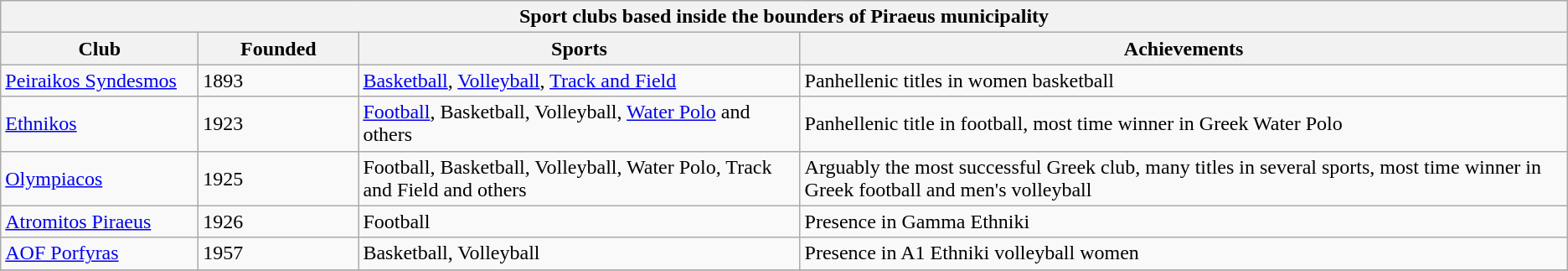<table class="wikitable">
<tr>
<th colspan="6">Sport clubs based inside the bounders of Piraeus municipality</th>
</tr>
<tr>
<th width="150">Club</th>
<th width="120">Founded</th>
<th>Sports</th>
<th>Achievements</th>
</tr>
<tr>
<td><a href='#'>Peiraikos Syndesmos</a></td>
<td>1893</td>
<td><a href='#'>Basketball</a>, <a href='#'>Volleyball</a>, <a href='#'>Track and Field</a></td>
<td>Panhellenic titles in women basketball</td>
</tr>
<tr>
<td><a href='#'>Ethnikos</a></td>
<td>1923</td>
<td><a href='#'>Football</a>, Basketball, Volleyball, <a href='#'>Water Polo</a> and others</td>
<td>Panhellenic title in football, most time winner in Greek Water Polo</td>
</tr>
<tr>
<td><a href='#'>Olympiacos</a></td>
<td>1925</td>
<td>Football, Basketball, Volleyball, Water Polo, Track and Field and others</td>
<td>Arguably the most successful Greek club, many titles in several sports, most time winner in Greek football and men's volleyball</td>
</tr>
<tr>
<td><a href='#'>Atromitos Piraeus</a></td>
<td>1926</td>
<td>Football</td>
<td>Presence in Gamma Ethniki</td>
</tr>
<tr>
<td><a href='#'>AOF Porfyras</a></td>
<td>1957</td>
<td>Basketball, Volleyball</td>
<td>Presence in A1 Ethniki volleyball women</td>
</tr>
<tr>
</tr>
</table>
